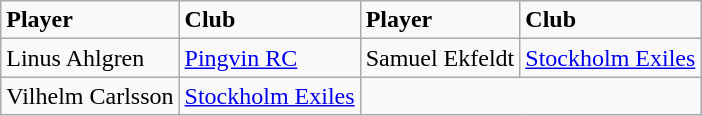<table class="wikitable">
<tr>
<td><strong>Player</strong></td>
<td><strong>Club</strong></td>
<td><strong>Player</strong></td>
<td><strong>Club</strong></td>
</tr>
<tr>
<td>Linus Ahlgren</td>
<td> <a href='#'>Pingvin RC</a></td>
<td>Samuel Ekfeldt</td>
<td> <a href='#'>Stockholm Exiles</a></td>
</tr>
<tr>
<td>Vilhelm Carlsson</td>
<td> <a href='#'>Stockholm Exiles</a></td>
</tr>
</table>
